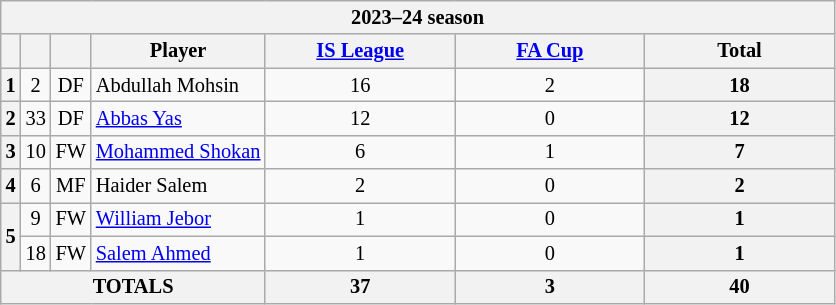<table class="wikitable sortable" style="text-align:center; font-size:85%;">
<tr>
<th colspan="7">2023–24 season</th>
</tr>
<tr>
<th></th>
<th></th>
<th></th>
<th>Player</th>
<th width=120><a href='#'>IS League</a></th>
<th width=120><a href='#'>FA Cup</a></th>
<th width=120>Total</th>
</tr>
<tr>
<th>1</th>
<td>2</td>
<td>DF</td>
<td style="text-align:left;" data-sort-value="Mohsin"> Abdullah Mohsin</td>
<td>16</td>
<td>2</td>
<th>18</th>
</tr>
<tr>
<th rowspan="1">2</th>
<td>33</td>
<td>DF</td>
<td style="text-align:left;" data-sort-value="Yas"> <a href='#'>Abbas Yas</a></td>
<td>12</td>
<td>0</td>
<th>12</th>
</tr>
<tr>
<th rowspan="1">3</th>
<td>10</td>
<td>FW</td>
<td style="text-align:left;" data-sort-value="Shokan"> <a href='#'>Mohammed Shokan</a></td>
<td>6</td>
<td>1</td>
<th>7</th>
</tr>
<tr>
<th rowspan="1">4</th>
<td>6</td>
<td>MF</td>
<td style="text-align:left;" data-sort-value="Salem"> Haider Salem</td>
<td>2</td>
<td>0</td>
<th>2</th>
</tr>
<tr>
<th rowspan="2">5</th>
<td>9</td>
<td>FW</td>
<td style="text-align:left;" data-sort-value="Jebor"> <a href='#'>William Jebor</a></td>
<td>1</td>
<td>0</td>
<th>1</th>
</tr>
<tr>
<td>18</td>
<td>FW</td>
<td style="text-align:left;" data-sort-value="Ahmed"> <a href='#'>Salem Ahmed</a></td>
<td>1</td>
<td>0</td>
<th>1</th>
</tr>
<tr>
<th colspan="4">TOTALS</th>
<th>37</th>
<th>3</th>
<th>40</th>
</tr>
</table>
